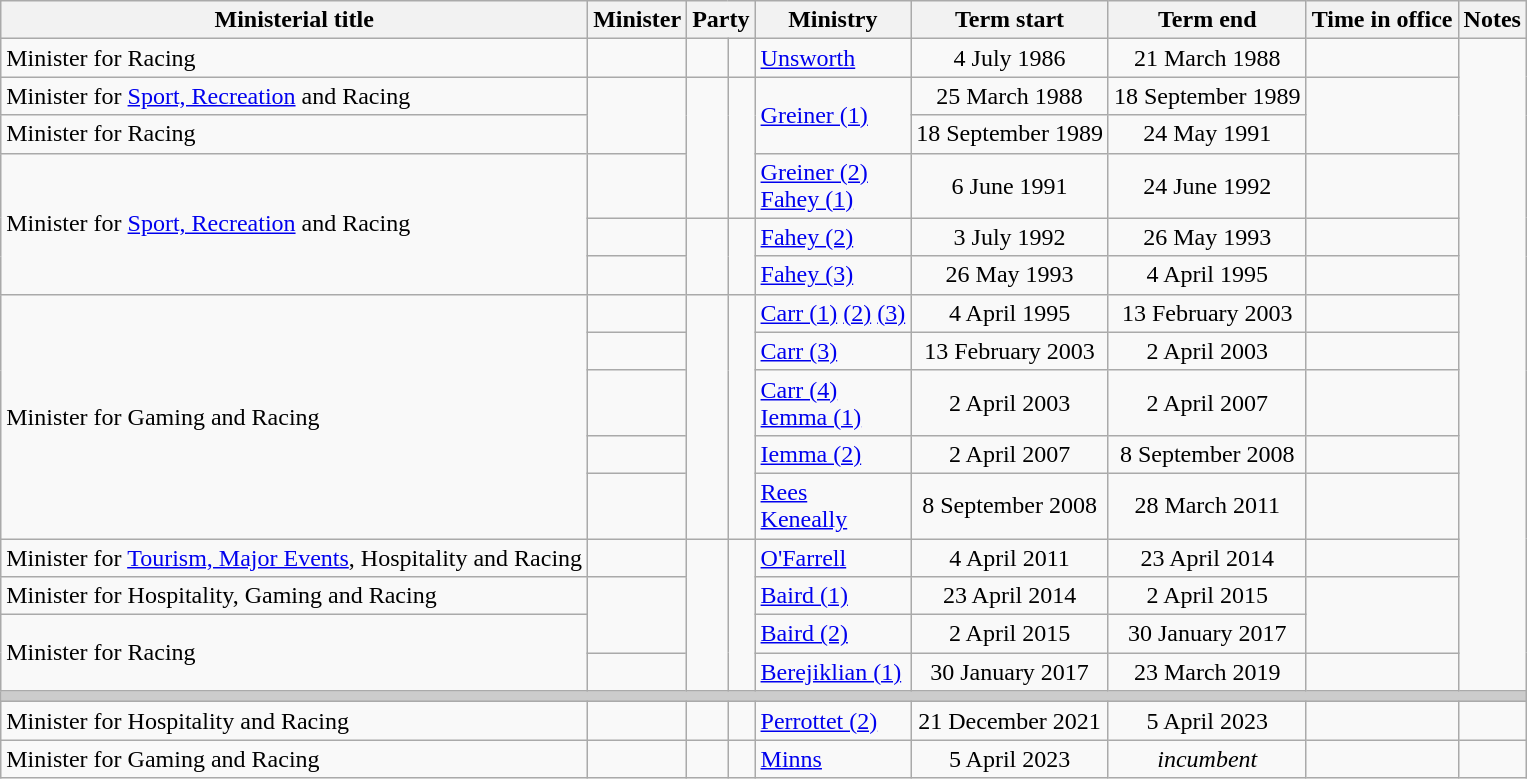<table class="wikitable sortable">
<tr>
<th>Ministerial title</th>
<th>Minister</th>
<th colspan="2">Party</th>
<th>Ministry</th>
<th data-sort-type="date">Term start</th>
<th data-sort-type=date>Term end</th>
<th>Time in office</th>
<th class="unsortable">Notes</th>
</tr>
<tr>
<td>Minister for Racing</td>
<td></td>
<td> </td>
<td></td>
<td><a href='#'>Unsworth</a></td>
<td align=center>4 July 1986</td>
<td align=center>21 March 1988</td>
<td align=right></td>
</tr>
<tr>
<td>Minister for <a href='#'>Sport, Recreation</a> and Racing</td>
<td rowspan=2></td>
<td rowspan=3 > </td>
<td rowspan=3></td>
<td rowspan=2><a href='#'>Greiner (1)</a></td>
<td align=center>25 March 1988</td>
<td align=center>18 September 1989</td>
<td rowspan=2 align=right></td>
</tr>
<tr>
<td>Minister for Racing</td>
<td align=center>18 September 1989</td>
<td align=center>24 May 1991</td>
</tr>
<tr>
<td rowspan=3>Minister for <a href='#'>Sport, Recreation</a> and Racing</td>
<td></td>
<td><a href='#'>Greiner (2)</a><br><a href='#'>Fahey (1)</a></td>
<td align=center>6 June 1991</td>
<td align=center>24 June 1992</td>
<td align=right></td>
</tr>
<tr>
<td></td>
<td rowspan=2 > </td>
<td rowspan=2></td>
<td><a href='#'>Fahey (2)</a></td>
<td align=center>3 July 1992</td>
<td align=center>26 May 1993</td>
<td align=right></td>
</tr>
<tr>
<td></td>
<td><a href='#'>Fahey (3)</a></td>
<td align=center>26 May 1993</td>
<td align=center>4 April 1995</td>
<td align=right></td>
</tr>
<tr>
<td rowspan=5>Minister for Gaming and Racing</td>
<td></td>
<td rowspan=5 > </td>
<td rowspan=5></td>
<td><a href='#'>Carr (1)</a> <a href='#'>(2)</a> <a href='#'>(3)</a></td>
<td align=center>4 April 1995</td>
<td align=center>13 February 2003</td>
<td align=right><strong></strong></td>
</tr>
<tr>
<td></td>
<td><a href='#'>Carr (3)</a></td>
<td align=center>13 February 2003</td>
<td align=center>2 April 2003</td>
<td align=right></td>
</tr>
<tr>
<td></td>
<td><a href='#'>Carr (4)</a><br><a href='#'>Iemma (1)</a></td>
<td align=center>2 April 2003</td>
<td align=center>2 April 2007</td>
<td align=right></td>
</tr>
<tr>
<td></td>
<td><a href='#'>Iemma (2)</a></td>
<td align=center>2 April 2007</td>
<td align=center>8 September 2008</td>
<td align=right></td>
</tr>
<tr>
<td></td>
<td><a href='#'>Rees</a><br><a href='#'>Keneally</a></td>
<td align=center>8 September 2008</td>
<td align=center>28 March 2011</td>
<td align=right></td>
</tr>
<tr>
<td>Minister for <a href='#'>Tourism, Major Events</a>, Hospitality and Racing</td>
<td></td>
<td rowspan=4 > </td>
<td rowspan=4></td>
<td><a href='#'>O'Farrell</a></td>
<td align=center>4 April 2011</td>
<td align=center>23 April 2014</td>
<td align=right></td>
</tr>
<tr>
<td>Minister for Hospitality, Gaming and Racing</td>
<td rowspan=2></td>
<td><a href='#'>Baird (1)</a></td>
<td align=center>23 April 2014</td>
<td align=center>2 April 2015</td>
<td rowspan=2 align=right></td>
</tr>
<tr>
<td rowspan=2>Minister for Racing</td>
<td><a href='#'>Baird (2)</a></td>
<td align=center>2 April 2015</td>
<td align=center>30 January 2017</td>
</tr>
<tr>
<td></td>
<td><a href='#'>Berejiklian (1)</a></td>
<td align=center>30 January 2017</td>
<td align=center>23 March 2019</td>
<td align=right></td>
</tr>
<tr>
<th colspan=9 style="background: #cccccc;"></th>
</tr>
<tr>
<td>Minister for Hospitality and Racing</td>
<td></td>
<td> </td>
<td></td>
<td><a href='#'>Perrottet (2)</a></td>
<td align=center>21 December 2021</td>
<td align=center>5 April 2023</td>
<td align=right></td>
<td></td>
</tr>
<tr>
<td>Minister for Gaming and Racing</td>
<td></td>
<td> </td>
<td></td>
<td><a href='#'>Minns</a></td>
<td align=center>5 April 2023</td>
<td align=center><em>incumbent</em></td>
<td align=right></td>
<td></td>
</tr>
</table>
